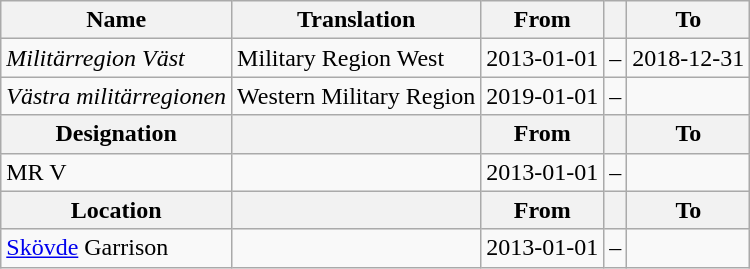<table class="wikitable">
<tr>
<th style="font-weight:bold;">Name</th>
<th style="font-weight:bold;">Translation</th>
<th style="text-align: center; font-weight:bold;">From</th>
<th></th>
<th style="text-align: center; font-weight:bold;">To</th>
</tr>
<tr>
<td style="font-style:italic;">Militärregion Väst</td>
<td>Military Region West</td>
<td>2013-01-01</td>
<td>–</td>
<td>2018-12-31</td>
</tr>
<tr>
<td style="font-style:italic;">Västra militärregionen</td>
<td>Western Military Region</td>
<td>2019-01-01</td>
<td>–</td>
<td></td>
</tr>
<tr>
<th style="font-weight:bold;">Designation</th>
<th style="font-weight:bold;"></th>
<th style="text-align: center; font-weight:bold;">From</th>
<th></th>
<th style="text-align: center; font-weight:bold;">To</th>
</tr>
<tr>
<td>MR V</td>
<td></td>
<td style="text-align: center;">2013-01-01</td>
<td style="text-align: center;">–</td>
<td style="text-align: center;"></td>
</tr>
<tr>
<th style="font-weight:bold;">Location</th>
<th style="font-weight:bold;"></th>
<th style="text-align: center; font-weight:bold;">From</th>
<th></th>
<th style="text-align: center; font-weight:bold;">To</th>
</tr>
<tr>
<td><a href='#'>Skövde</a> Garrison</td>
<td></td>
<td style="text-align: center;">2013-01-01</td>
<td style="text-align: center;">–</td>
<td style="text-align: center;"></td>
</tr>
</table>
